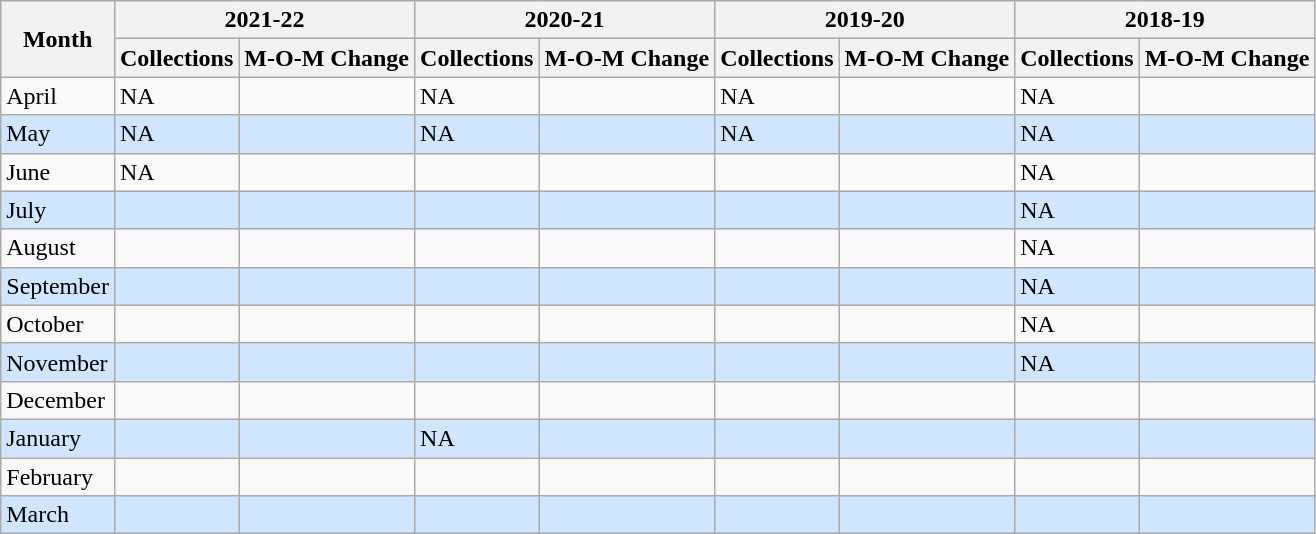<table class="wikitable sortable">
<tr>
<th rowspan="2">Month</th>
<th colspan=2>2021-22</th>
<th colspan=2>2020-21</th>
<th colspan=2>2019-20</th>
<th colspan=2>2018-19</th>
</tr>
<tr>
<th>Collections</th>
<th>M-O-M Change</th>
<th>Collections</th>
<th>M-O-M Change</th>
<th>Collections</th>
<th>M-O-M Change</th>
<th>Collections</th>
<th>M-O-M Change</th>
</tr>
<tr>
<td>April</td>
<td>NA</td>
<td></td>
<td>NA</td>
<td></td>
<td>NA</td>
<td></td>
<td>NA</td>
<td></td>
</tr>
<tr style="background:#D0E6FF">
<td>May</td>
<td>NA</td>
<td></td>
<td>NA</td>
<td></td>
<td>NA</td>
<td></td>
<td>NA</td>
<td></td>
</tr>
<tr>
<td>June</td>
<td>NA</td>
<td></td>
<td></td>
<td></td>
<td></td>
<td></td>
<td>NA</td>
<td></td>
</tr>
<tr style="background:#D0E6FF">
<td>July</td>
<td></td>
<td></td>
<td></td>
<td></td>
<td></td>
<td></td>
<td>NA</td>
<td></td>
</tr>
<tr>
<td>August</td>
<td></td>
<td></td>
<td></td>
<td></td>
<td></td>
<td></td>
<td>NA</td>
<td></td>
</tr>
<tr style="background:#D0E6FF">
<td>September</td>
<td></td>
<td></td>
<td></td>
<td></td>
<td></td>
<td></td>
<td>NA</td>
<td></td>
</tr>
<tr>
<td>October</td>
<td></td>
<td></td>
<td></td>
<td></td>
<td></td>
<td></td>
<td>NA</td>
<td></td>
</tr>
<tr style="background:#D0E6FF">
<td>November</td>
<td></td>
<td></td>
<td></td>
<td></td>
<td></td>
<td></td>
<td>NA</td>
<td></td>
</tr>
<tr>
<td>December</td>
<td></td>
<td></td>
<td></td>
<td></td>
<td></td>
<td></td>
<td></td>
<td></td>
</tr>
<tr style="background:#D0E6FF">
<td>January</td>
<td></td>
<td></td>
<td>NA</td>
<td></td>
<td></td>
<td></td>
<td></td>
<td></td>
</tr>
<tr>
<td>February</td>
<td></td>
<td></td>
<td></td>
<td></td>
<td></td>
<td></td>
<td></td>
<td></td>
</tr>
<tr style="background:#D0E6FF">
<td>March</td>
<td></td>
<td></td>
<td></td>
<td></td>
<td></td>
<td></td>
<td></td>
<td></td>
</tr>
</table>
